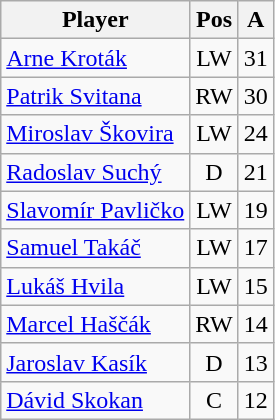<table class="wikitable" style="text-align:center;">
<tr>
<th>Player</th>
<th>Pos</th>
<th>A</th>
</tr>
<tr>
<td style="text-align:left;"><a href='#'>Arne Kroták</a></td>
<td>LW</td>
<td>31</td>
</tr>
<tr>
<td style="text-align:left;"><a href='#'>Patrik Svitana</a></td>
<td>RW</td>
<td>30</td>
</tr>
<tr>
<td style="text-align:left;"><a href='#'>Miroslav Škovira</a></td>
<td>LW</td>
<td>24</td>
</tr>
<tr>
<td style="text-align:left;"><a href='#'>Radoslav Suchý</a></td>
<td>D</td>
<td>21</td>
</tr>
<tr>
<td style="text-align:left;"><a href='#'>Slavomír Pavličko</a></td>
<td>LW</td>
<td>19</td>
</tr>
<tr>
<td style="text-align:left;"><a href='#'>Samuel Takáč</a></td>
<td>LW</td>
<td>17</td>
</tr>
<tr>
<td style="text-align:left;"><a href='#'>Lukáš Hvila</a></td>
<td>LW</td>
<td>15</td>
</tr>
<tr>
<td style="text-align:left;"><a href='#'>Marcel Haščák</a></td>
<td>RW</td>
<td>14</td>
</tr>
<tr>
<td style="text-align:left;"><a href='#'>Jaroslav Kasík</a></td>
<td>D</td>
<td>13</td>
</tr>
<tr>
<td style="text-align:left;"><a href='#'>Dávid Skokan</a></td>
<td>C</td>
<td>12</td>
</tr>
</table>
